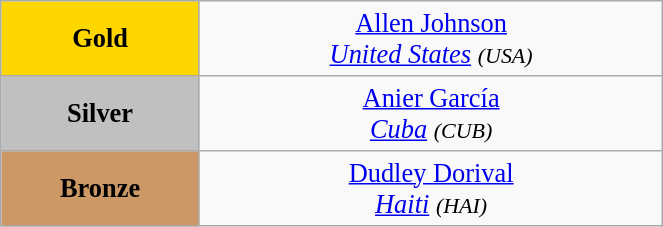<table class="wikitable" style=" text-align:center; font-size:110%;" width="35%">
<tr>
<td bgcolor="gold"><strong>Gold</strong></td>
<td> <a href='#'>Allen Johnson</a><br><em><a href='#'>United States</a> <small>(USA)</small></em></td>
</tr>
<tr>
<td bgcolor="silver"><strong>Silver</strong></td>
<td> <a href='#'>Anier García</a><br><em><a href='#'>Cuba</a> <small>(CUB)</small></em></td>
</tr>
<tr>
<td bgcolor="CC9966"><strong>Bronze</strong></td>
<td> <a href='#'>Dudley Dorival</a><br><em><a href='#'>Haiti</a> <small>(HAI)</small></em></td>
</tr>
</table>
